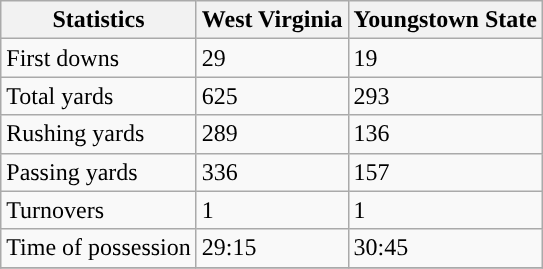<table class="wikitable" style="float: left;">
<tr>
<th>Statistics</th>
<th>West Virginia</th>
<th>Youngstown State</th>
</tr>
<tr>
<td>First downs</td>
<td>29</td>
<td>19</td>
</tr>
<tr>
<td>Total yards</td>
<td>625</td>
<td>293</td>
</tr>
<tr>
<td>Rushing yards</td>
<td>289</td>
<td>136</td>
</tr>
<tr>
<td>Passing yards</td>
<td>336</td>
<td>157</td>
</tr>
<tr>
<td>Turnovers</td>
<td>1</td>
<td>1</td>
</tr>
<tr>
<td>Time of possession</td>
<td>29:15</td>
<td>30:45</td>
</tr>
<tr>
</tr>
</table>
